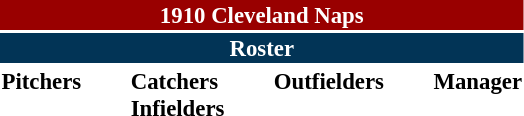<table class="toccolours" style="font-size: 95%;">
<tr>
<th colspan="10" style="background-color: #990000; color: white; text-align: center;">1910 Cleveland Naps</th>
</tr>
<tr>
<td colspan="10" style="background-color: #023456; color: white; text-align: center;"><strong>Roster</strong></td>
</tr>
<tr>
<td valign="top"><strong>Pitchers</strong><br>












</td>
<td width="25px"></td>
<td valign="top"><strong>Catchers</strong><br>







<strong>Infielders</strong>











</td>
<td width="25px"></td>
<td valign="top"><strong>Outfielders</strong><br>








</td>
<td width="25px"></td>
<td valign="top"><strong>Manager</strong><br></td>
</tr>
</table>
